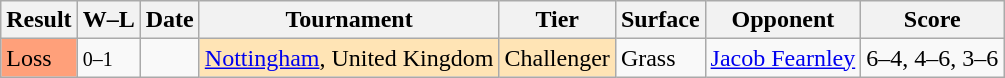<table class="wikitable">
<tr>
<th>Result</th>
<th class="unsortable">W–L</th>
<th>Date</th>
<th>Tournament</th>
<th>Tier</th>
<th>Surface</th>
<th>Opponent</th>
<th class="unsortable">Score</th>
</tr>
<tr>
<td bgcolor=FFA07A>Loss</td>
<td><small>0–1</small></td>
<td><a href='#'></a></td>
<td bgcolor=moccasin><a href='#'>Nottingham</a>, United Kingdom</td>
<td bgcolor=moccasin>Challenger</td>
<td>Grass</td>
<td> <a href='#'>Jacob Fearnley</a></td>
<td>6–4, 4–6, 3–6</td>
</tr>
</table>
